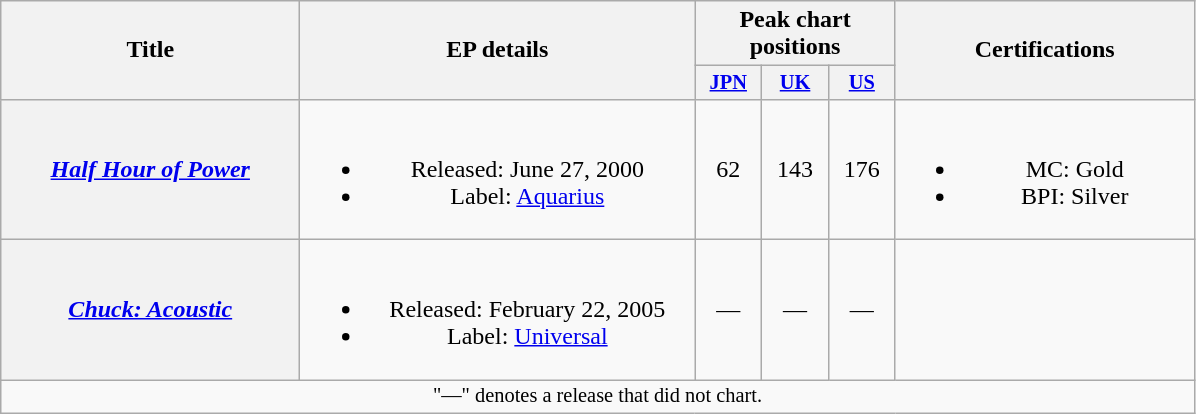<table class="wikitable plainrowheaders" style="text-align:center;" border="1">
<tr>
<th scope="col" rowspan="2" style="width:12em;">Title</th>
<th scope="col" rowspan="2" style="width:16em;">EP details</th>
<th scope="col" colspan="3">Peak chart positions</th>
<th scope="col" rowspan="2" style="width:12em;">Certifications</th>
</tr>
<tr>
<th scope="col" style="width:2.8em;font-size:85%;"><a href='#'>JPN</a><br></th>
<th scope="col" style="width:2.8em;font-size:85%;"><a href='#'>UK</a><br></th>
<th scope="col" style="width:2.8em;font-size:85%;"><a href='#'>US</a><br></th>
</tr>
<tr>
<th scope="row"><em><a href='#'>Half Hour of Power</a></em></th>
<td><br><ul><li>Released: June 27, 2000</li><li>Label: <a href='#'>Aquarius</a></li></ul></td>
<td>62</td>
<td>143</td>
<td>176</td>
<td><br><ul><li>MC: Gold</li><li>BPI: Silver</li></ul></td>
</tr>
<tr>
<th scope="row"><em><a href='#'>Chuck: Acoustic</a></em></th>
<td><br><ul><li>Released: February 22, 2005</li><li>Label: <a href='#'>Universal</a></li></ul></td>
<td>—</td>
<td>—</td>
<td>—</td>
<td></td>
</tr>
<tr>
<td colspan="10" style="text-align:center; font-size:85%">"—" denotes a release that did not chart.</td>
</tr>
</table>
